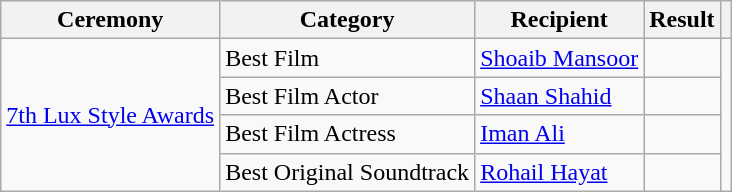<table class="wikitable style">
<tr>
<th>Ceremony</th>
<th>Category</th>
<th>Recipient</th>
<th>Result</th>
<th></th>
</tr>
<tr>
<td rowspan="4"><a href='#'>7th Lux Style Awards</a></td>
<td>Best Film</td>
<td><a href='#'>Shoaib Mansoor</a></td>
<td></td>
<td rowspan="4"></td>
</tr>
<tr>
<td>Best Film Actor</td>
<td><a href='#'>Shaan Shahid</a></td>
<td></td>
</tr>
<tr>
<td>Best Film Actress</td>
<td><a href='#'>Iman Ali</a></td>
<td></td>
</tr>
<tr>
<td>Best Original Soundtrack</td>
<td><a href='#'>Rohail Hayat</a></td>
<td></td>
</tr>
</table>
